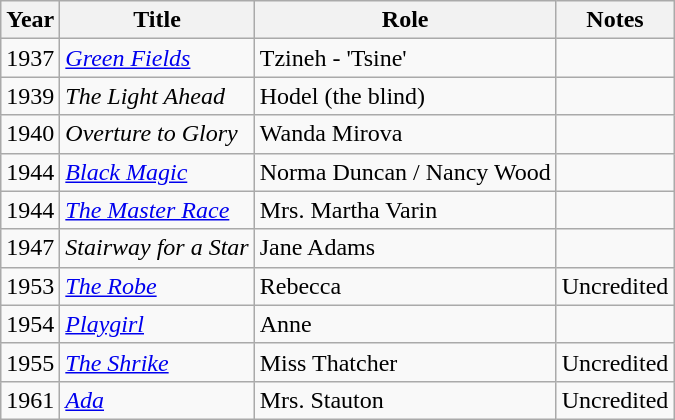<table class="wikitable">
<tr>
<th>Year</th>
<th>Title</th>
<th>Role</th>
<th>Notes</th>
</tr>
<tr>
<td>1937</td>
<td><em><a href='#'>Green Fields</a></em></td>
<td>Tzineh - 'Tsine'</td>
<td></td>
</tr>
<tr>
<td>1939</td>
<td><em>The Light Ahead</em></td>
<td>Hodel (the blind)</td>
<td></td>
</tr>
<tr>
<td>1940</td>
<td><em>Overture to Glory</em></td>
<td>Wanda Mirova</td>
<td></td>
</tr>
<tr>
<td>1944</td>
<td><em><a href='#'>Black Magic</a></em></td>
<td>Norma Duncan / Nancy Wood</td>
<td></td>
</tr>
<tr>
<td>1944</td>
<td><em><a href='#'>The Master Race</a></em></td>
<td>Mrs. Martha Varin</td>
<td></td>
</tr>
<tr>
<td>1947</td>
<td><em>Stairway for a Star</em></td>
<td>Jane Adams</td>
<td></td>
</tr>
<tr>
<td>1953</td>
<td><em><a href='#'>The Robe</a></em></td>
<td>Rebecca</td>
<td>Uncredited</td>
</tr>
<tr>
<td>1954</td>
<td><em><a href='#'>Playgirl</a></em></td>
<td>Anne</td>
<td></td>
</tr>
<tr>
<td>1955</td>
<td><em><a href='#'>The Shrike</a></em></td>
<td>Miss Thatcher</td>
<td>Uncredited</td>
</tr>
<tr>
<td>1961</td>
<td><em><a href='#'>Ada</a></em></td>
<td>Mrs. Stauton</td>
<td>Uncredited</td>
</tr>
</table>
